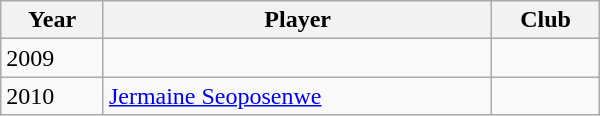<table class="wikitable"  width="400px">
<tr>
<th>Year</th>
<th>Player</th>
<th>Club</th>
</tr>
<tr>
<td>2009</td>
<td></td>
<td></td>
</tr>
<tr>
<td>2010</td>
<td><a href='#'>Jermaine Seoposenwe</a></td>
<td></td>
</tr>
</table>
